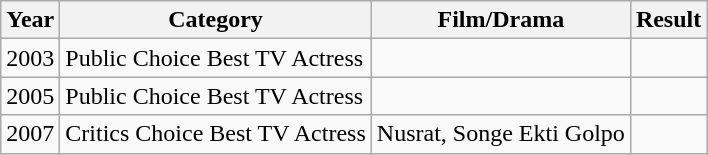<table class="wikitable sortable plainrowheaders">
<tr>
<th>Year</th>
<th>Category</th>
<th>Film/Drama</th>
<th>Result</th>
</tr>
<tr>
<td>2003</td>
<td>Public Choice Best TV Actress</td>
<td></td>
<td></td>
</tr>
<tr>
<td>2005</td>
<td>Public Choice Best TV Actress</td>
<td></td>
<td></td>
</tr>
<tr>
<td>2007</td>
<td>Critics Choice Best TV Actress</td>
<td>Nusrat, Songe Ekti Golpo</td>
<td></td>
</tr>
</table>
